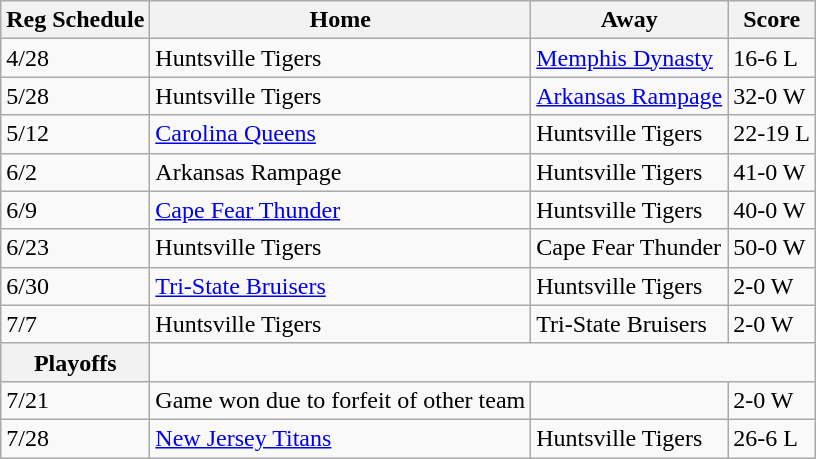<table class="wikitable">
<tr>
<th>Reg Schedule</th>
<th>Home</th>
<th>Away</th>
<th>Score</th>
</tr>
<tr>
<td>4/28</td>
<td>Huntsville Tigers</td>
<td><a href='#'>Memphis Dynasty</a></td>
<td>16-6 L</td>
</tr>
<tr>
<td>5/28</td>
<td>Huntsville Tigers</td>
<td><a href='#'>Arkansas Rampage</a></td>
<td>32-0 W</td>
</tr>
<tr>
<td>5/12</td>
<td><a href='#'>Carolina Queens</a></td>
<td>Huntsville Tigers</td>
<td>22-19 L</td>
</tr>
<tr>
<td>6/2</td>
<td>Arkansas Rampage</td>
<td>Huntsville Tigers</td>
<td>41-0 W</td>
</tr>
<tr>
<td>6/9</td>
<td><a href='#'>Cape Fear Thunder</a></td>
<td>Huntsville Tigers</td>
<td>40-0 W</td>
</tr>
<tr>
<td>6/23</td>
<td>Huntsville Tigers</td>
<td>Cape Fear Thunder</td>
<td>50-0 W</td>
</tr>
<tr>
<td>6/30</td>
<td><a href='#'>Tri-State Bruisers</a></td>
<td>Huntsville Tigers</td>
<td>2-0 W</td>
</tr>
<tr>
<td>7/7</td>
<td>Huntsville Tigers</td>
<td>Tri-State Bruisers</td>
<td>2-0 W</td>
</tr>
<tr>
<th>Playoffs</th>
</tr>
<tr>
<td>7/21</td>
<td>Game won due to forfeit of other team</td>
<td></td>
<td>2-0 W</td>
</tr>
<tr>
<td>7/28</td>
<td><a href='#'>New Jersey Titans</a></td>
<td>Huntsville Tigers</td>
<td>26-6 L</td>
</tr>
</table>
